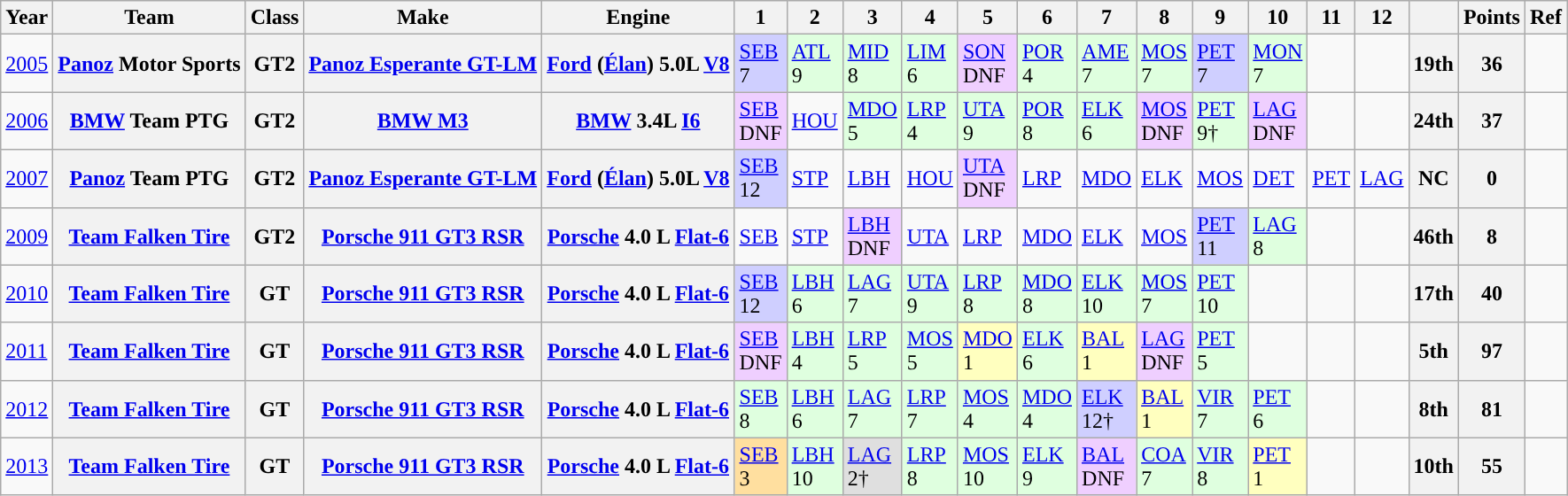<table class="wikitable">
<tr>
<th>Year</th>
<th>Team</th>
<th>Class</th>
<th>Make</th>
<th>Engine</th>
<th>1</th>
<th>2</th>
<th>3</th>
<th>4</th>
<th>5</th>
<th>6</th>
<th>7</th>
<th>8</th>
<th>9</th>
<th>10</th>
<th>11</th>
<th>12</th>
<th></th>
<th>Points</th>
<th>Ref</th>
</tr>
<tr>
<td><a href='#'>2005</a></td>
<th><a href='#'>Panoz</a> Motor Sports</th>
<th>GT2</th>
<th><a href='#'>Panoz Esperante GT-LM</a></th>
<th><a href='#'>Ford</a> (<a href='#'>Élan</a>) 5.0L <a href='#'>V8</a></th>
<td style="background:#CFCFFF;”"><a href='#'>SEB</a><br>7</td>
<td style="background:#DFFFDF;"><a href='#'>ATL</a><br>9</td>
<td style="background:#DFFFDF;"><a href='#'>MID</a><br>8</td>
<td style="background:#DFFFDF;"><a href='#'>LIM</a><br>6</td>
<td style="background:#EFCFFF;"><a href='#'>SON</a><br>DNF</td>
<td style="background:#DFFFDF;"><a href='#'>POR</a><br>4</td>
<td style="background:#DFFFDF;"><a href='#'>AME</a><br>7</td>
<td style="background:#DFFFDF;"><a href='#'>MOS</a><br>7</td>
<td style="background:#CFCFFF;”"><a href='#'>PET</a><br>7</td>
<td style="background:#DFFFDF;"><a href='#'>MON</a><br>7</td>
<td></td>
<td></td>
<th>19th</th>
<th>36</th>
<td></td>
</tr>
<tr>
<td><a href='#'>2006</a></td>
<th><a href='#'>BMW</a> Team PTG</th>
<th>GT2</th>
<th><a href='#'>BMW M3</a></th>
<th><a href='#'>BMW</a> 3.4L <a href='#'>I6</a></th>
<td style="background:#EFCFFF;"><a href='#'>SEB</a><br>DNF</td>
<td><a href='#'>HOU</a></td>
<td style="background:#DFFFDF;"><a href='#'>MDO</a><br>5</td>
<td style="background:#DFFFDF;"><a href='#'>LRP</a><br>4</td>
<td style="background:#DFFFDF;"><a href='#'>UTA</a><br>9</td>
<td style="background:#DFFFDF;"><a href='#'>POR</a><br>8</td>
<td style="background:#DFFFDF;"><a href='#'>ELK</a><br>6</td>
<td style="background:#EFCFFF;"><a href='#'>MOS</a><br>DNF</td>
<td style="background:#DFFFDF;"><a href='#'>PET</a><br>9†</td>
<td style="background:#EFCFFF;"><a href='#'>LAG</a><br>DNF</td>
<td></td>
<td></td>
<th>24th</th>
<th>37</th>
<td></td>
</tr>
<tr>
<td><a href='#'>2007</a></td>
<th><a href='#'>Panoz</a> Team PTG</th>
<th>GT2</th>
<th><a href='#'>Panoz Esperante GT-LM</a></th>
<th><a href='#'>Ford</a> (<a href='#'>Élan</a>) 5.0L <a href='#'>V8</a></th>
<td style="background:#CFCFFF;”"><a href='#'>SEB</a><br>12</td>
<td><a href='#'>STP</a></td>
<td><a href='#'>LBH</a></td>
<td><a href='#'>HOU</a></td>
<td style="background:#EFCFFF;"><a href='#'>UTA</a><br>DNF</td>
<td><a href='#'>LRP</a></td>
<td><a href='#'>MDO</a></td>
<td><a href='#'>ELK</a></td>
<td><a href='#'>MOS</a></td>
<td><a href='#'>DET</a></td>
<td><a href='#'>PET</a></td>
<td><a href='#'>LAG</a></td>
<th>NC</th>
<th>0</th>
<td></td>
</tr>
<tr>
<td><a href='#'>2009</a></td>
<th><a href='#'>Team Falken Tire</a></th>
<th>GT2</th>
<th><a href='#'>Porsche 911 GT3 RSR</a></th>
<th><a href='#'>Porsche</a> 4.0 L <a href='#'>Flat-6</a></th>
<td><a href='#'>SEB</a></td>
<td><a href='#'>STP</a></td>
<td style="background:#EFCFFF;"><a href='#'>LBH</a><br>DNF</td>
<td><a href='#'>UTA</a></td>
<td><a href='#'>LRP</a></td>
<td><a href='#'>MDO</a></td>
<td><a href='#'>ELK</a></td>
<td><a href='#'>MOS</a></td>
<td style="background:#CFCFFF;”"><a href='#'>PET</a><br>11</td>
<td style="background:#DFFFDF;"><a href='#'>LAG</a><br>8</td>
<td></td>
<td></td>
<th>46th</th>
<th>8</th>
<td></td>
</tr>
<tr>
<td><a href='#'>2010</a></td>
<th><a href='#'>Team Falken Tire</a></th>
<th>GT</th>
<th><a href='#'>Porsche 911 GT3 RSR</a></th>
<th><a href='#'>Porsche</a> 4.0 L <a href='#'>Flat-6</a></th>
<td style="background:#CFCFFF;”"><a href='#'>SEB</a><br>12</td>
<td style="background:#DFFFDF;"><a href='#'>LBH</a><br>6</td>
<td style="background:#DFFFDF;"><a href='#'>LAG</a><br>7</td>
<td style="background:#DFFFDF;"><a href='#'>UTA</a><br>9</td>
<td style="background:#DFFFDF;"><a href='#'>LRP</a><br>8</td>
<td style="background:#DFFFDF;"><a href='#'>MDO</a><br>8</td>
<td style="background:#DFFFDF;"><a href='#'>ELK</a><br>10</td>
<td style="background:#DFFFDF;"><a href='#'>MOS</a><br>7</td>
<td style="background:#DFFFDF;"><a href='#'>PET</a><br>10</td>
<td></td>
<td></td>
<td></td>
<th>17th</th>
<th>40</th>
<td></td>
</tr>
<tr>
<td><a href='#'>2011</a></td>
<th><a href='#'>Team Falken Tire</a></th>
<th>GT</th>
<th><a href='#'>Porsche 911 GT3 RSR</a></th>
<th><a href='#'>Porsche</a> 4.0 L <a href='#'>Flat-6</a></th>
<td style="background:#EFCFFF;"><a href='#'>SEB</a><br>DNF</td>
<td style="background:#DFFFDF;"><a href='#'>LBH</a><br>4</td>
<td style="background:#DFFFDF;"><a href='#'>LRP</a><br>5</td>
<td style="background:#DFFFDF;"><a href='#'>MOS</a><br>5</td>
<td style="background:#FFFFBF;”"><a href='#'>MDO</a><br>1</td>
<td style="background:#DFFFDF;"><a href='#'>ELK</a><br>6</td>
<td style="background:#FFFFBF;”"><a href='#'>BAL</a><br>1</td>
<td style="background:#EFCFFF;"><a href='#'>LAG</a><br>DNF</td>
<td style="background:#DFFFDF;"><a href='#'>PET</a><br>5</td>
<td></td>
<td></td>
<td></td>
<th>5th</th>
<th>97</th>
<td></td>
</tr>
<tr>
<td><a href='#'>2012</a></td>
<th><a href='#'>Team Falken Tire</a></th>
<th>GT</th>
<th><a href='#'>Porsche 911 GT3 RSR</a></th>
<th><a href='#'>Porsche</a> 4.0 L <a href='#'>Flat-6</a></th>
<td style="background:#DFFFDF;"><a href='#'>SEB</a><br>8</td>
<td style="background:#DFFFDF;"><a href='#'>LBH</a><br>6</td>
<td style="background:#DFFFDF;"><a href='#'>LAG</a><br>7</td>
<td style="background:#DFFFDF;"><a href='#'>LRP</a><br>7</td>
<td style="background:#DFFFDF;"><a href='#'>MOS</a><br>4</td>
<td style="background:#DFFFDF;"><a href='#'>MDO</a><br>4</td>
<td style="background:#CFCFFF;”"><a href='#'>ELK</a><br>12†</td>
<td style="background:#FFFFBF;”"><a href='#'>BAL</a><br>1</td>
<td style="background:#DFFFDF;"><a href='#'>VIR</a><br>7</td>
<td style="background:#DFFFDF;"><a href='#'>PET</a><br>6</td>
<td></td>
<td></td>
<th>8th</th>
<th>81</th>
<td></td>
</tr>
<tr>
<td><a href='#'>2013</a></td>
<th><a href='#'>Team Falken Tire</a></th>
<th>GT</th>
<th><a href='#'>Porsche 911 GT3 RSR</a></th>
<th><a href='#'>Porsche</a> 4.0 L <a href='#'>Flat-6</a></th>
<td style="background:#FFDF9F;”"><a href='#'>SEB</a><br>3</td>
<td style="background:#DFFFDF;"><a href='#'>LBH</a><br>10</td>
<td style="background:#DFDFDF;”"><a href='#'>LAG</a><br>2†</td>
<td style="background:#DFFFDF;"><a href='#'>LRP</a><br>8</td>
<td style="background:#DFFFDF;"><a href='#'>MOS</a><br>10</td>
<td style="background:#DFFFDF;"><a href='#'>ELK</a><br>9</td>
<td style="background:#EFCFFF;"><a href='#'>BAL</a><br>DNF</td>
<td style="background:#DFFFDF;"><a href='#'>COA</a><br>7</td>
<td style="background:#DFFFDF;"><a href='#'>VIR</a><br>8</td>
<td style="background:#FFFFBF;”"><a href='#'>PET</a><br>1</td>
<td></td>
<td></td>
<th>10th</th>
<th>55</th>
<td></td>
</tr>
</table>
